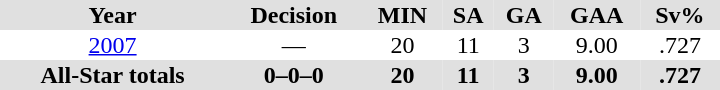<table border="0" cellpadding="1" cellspacing="0" style="text-align:center; width:30em;">
<tr bgcolor="#e0e0e0">
<th>Year</th>
<th>Decision</th>
<th>MIN</th>
<th>SA</th>
<th>GA</th>
<th>GAA</th>
<th>Sv%</th>
</tr>
<tr>
<td><a href='#'>2007</a></td>
<td>—</td>
<td>20</td>
<td>11</td>
<td>3</td>
<td>9.00</td>
<td>.727</td>
</tr>
<tr bgcolor="#e0e0e0">
<th>All-Star totals</th>
<th>0–0–0</th>
<th>20</th>
<th>11</th>
<th>3</th>
<th>9.00</th>
<th>.727</th>
</tr>
</table>
